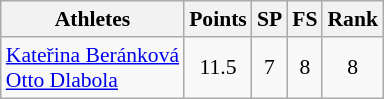<table class="wikitable" border="1" style="font-size:90%">
<tr>
<th>Athletes</th>
<th>Points</th>
<th>SP</th>
<th>FS</th>
<th>Rank</th>
</tr>
<tr align=center>
<td align=left><a href='#'>Kateřina Beránková</a><br><a href='#'>Otto Dlabola</a></td>
<td>11.5</td>
<td>7</td>
<td>8</td>
<td>8</td>
</tr>
</table>
